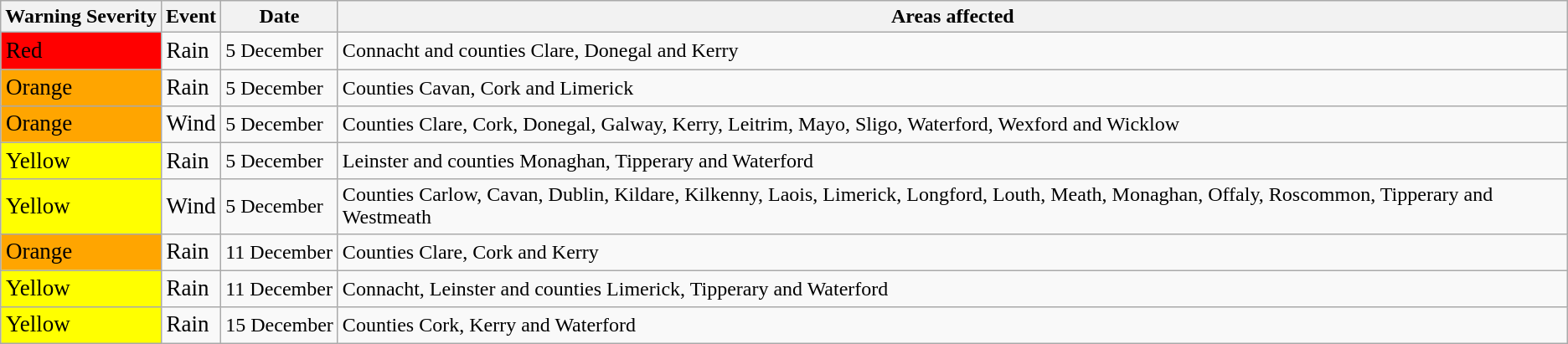<table class="wikitable">
<tr>
<th>Warning Severity</th>
<th>Event</th>
<th>Date</th>
<th>Areas affected</th>
</tr>
<tr>
<td style="background:red; font-size: large;">Red</td>
<td style="background-color: #00000; font-size: large;" id="Beaufort_Number_12">Rain</td>
<td>5 December</td>
<td>Connacht and counties Clare, Donegal and Kerry</td>
</tr>
<tr>
<td style="background:orange; font-size: large;">Orange</td>
<td style="background-color: #00000; font-size: large;" id="Beaufort_Number_12">Rain</td>
<td>5 December</td>
<td>Counties Cavan, Cork and Limerick</td>
</tr>
<tr>
<td style="background:orange; font-size: large;">Orange</td>
<td style="background-color: #00000; font-size: large;" id="Beaufort_Number_12">Wind</td>
<td>5 December</td>
<td>Counties Clare, Cork, Donegal, Galway, Kerry, Leitrim, Mayo, Sligo, Waterford, Wexford and Wicklow</td>
</tr>
<tr>
<td style="background:yellow; font-size: large;">Yellow</td>
<td style="background-color: #00000; font-size: large;" id="Beaufort_Number_12">Rain</td>
<td>5 December</td>
<td>Leinster and counties Monaghan, Tipperary and Waterford</td>
</tr>
<tr>
<td style="background:yellow; font-size: large;">Yellow</td>
<td style="background-color: #00000; font-size: large;" id="Beaufort_Number_12">Wind</td>
<td>5 December</td>
<td>Counties Carlow, Cavan, Dublin, Kildare, Kilkenny, Laois, Limerick, Longford, Louth, Meath, Monaghan, Offaly, Roscommon, Tipperary and Westmeath</td>
</tr>
<tr>
<td style="background:orange; font-size: large;">Orange</td>
<td style="background-color: #00000; font-size: large;" id="Beaufort_Number_12">Rain</td>
<td>11 December</td>
<td>Counties Clare, Cork and Kerry</td>
</tr>
<tr>
<td style="background:yellow; font-size: large;">Yellow</td>
<td style="background-color: #00000; font-size: large;" id="Beaufort_Number_12">Rain</td>
<td>11 December</td>
<td>Connacht, Leinster and counties Limerick, Tipperary and Waterford</td>
</tr>
<tr>
<td style="background:yellow; font-size: large;">Yellow</td>
<td style="background-color: #00000; font-size: large;" id="Beaufort_Number_12">Rain</td>
<td>15 December</td>
<td>Counties Cork, Kerry and Waterford</td>
</tr>
</table>
